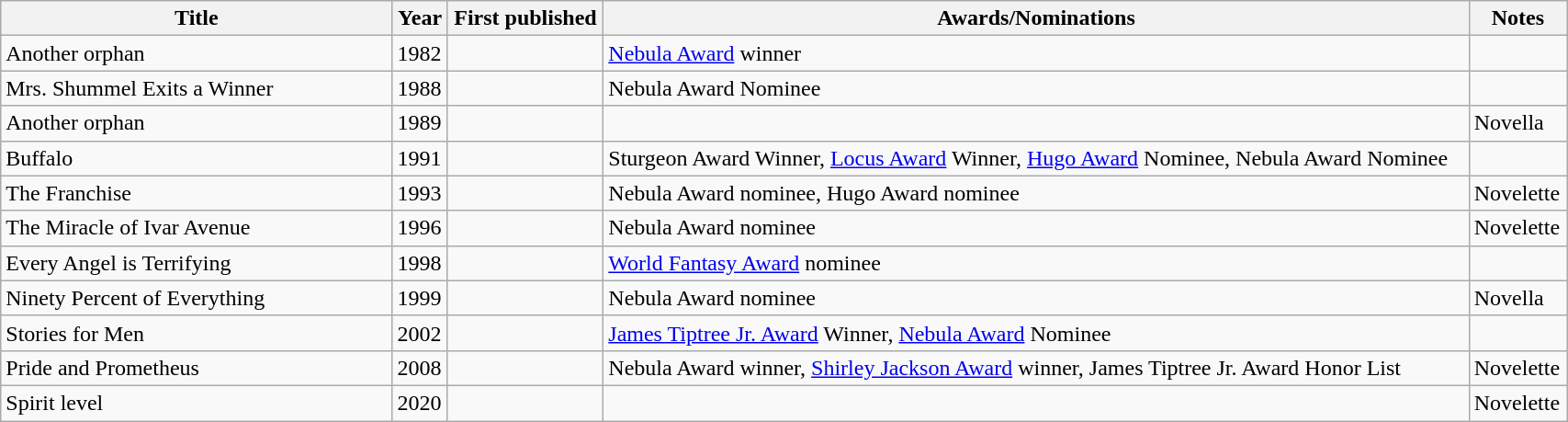<table class='wikitable sortable' width='90%'>
<tr>
<th width=25%>Title</th>
<th>Year</th>
<th>First published</th>
<th>Awards/Nominations</th>
<th>Notes</th>
</tr>
<tr>
<td>Another orphan</td>
<td>1982</td>
<td></td>
<td><a href='#'>Nebula Award</a> winner</td>
<td></td>
</tr>
<tr>
<td>Mrs. Shummel Exits a Winner</td>
<td>1988</td>
<td></td>
<td>Nebula Award Nominee</td>
<td></td>
</tr>
<tr>
<td>Another orphan</td>
<td>1989</td>
<td></td>
<td></td>
<td>Novella</td>
</tr>
<tr>
<td>Buffalo</td>
<td>1991</td>
<td></td>
<td>Sturgeon Award Winner, <a href='#'>Locus Award</a> Winner, <a href='#'>Hugo Award</a> Nominee, Nebula Award Nominee</td>
<td></td>
</tr>
<tr>
<td>The Franchise</td>
<td>1993</td>
<td></td>
<td>Nebula Award nominee, Hugo Award nominee</td>
<td>Novelette</td>
</tr>
<tr>
<td>The Miracle of Ivar Avenue</td>
<td>1996</td>
<td></td>
<td>Nebula Award nominee</td>
<td>Novelette</td>
</tr>
<tr>
<td>Every Angel is Terrifying</td>
<td>1998</td>
<td></td>
<td><a href='#'>World Fantasy Award</a> nominee</td>
<td></td>
</tr>
<tr>
<td>Ninety Percent of Everything</td>
<td>1999</td>
<td></td>
<td>Nebula Award nominee</td>
<td>Novella</td>
</tr>
<tr>
<td>Stories for Men</td>
<td>2002</td>
<td></td>
<td><a href='#'>James Tiptree Jr. Award</a> Winner, <a href='#'>Nebula Award</a> Nominee</td>
<td></td>
</tr>
<tr>
<td>Pride and Prometheus</td>
<td>2008</td>
<td></td>
<td>Nebula Award winner, <a href='#'>Shirley Jackson Award</a> winner, James Tiptree Jr. Award Honor List</td>
<td>Novelette</td>
</tr>
<tr>
<td>Spirit level</td>
<td>2020</td>
<td></td>
<td></td>
<td>Novelette</td>
</tr>
</table>
